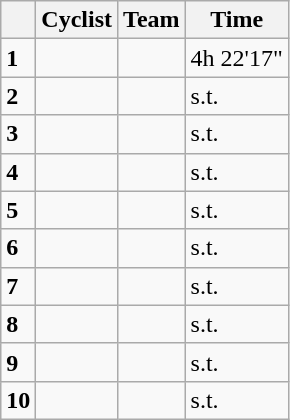<table class="wikitable">
<tr>
<th></th>
<th>Cyclist</th>
<th>Team</th>
<th>Time</th>
</tr>
<tr>
<td><strong>1</strong></td>
<td></td>
<td></td>
<td>4h 22'17"</td>
</tr>
<tr>
<td><strong>2</strong></td>
<td></td>
<td></td>
<td>s.t.</td>
</tr>
<tr>
<td><strong>3</strong></td>
<td></td>
<td></td>
<td>s.t.</td>
</tr>
<tr>
<td><strong>4</strong></td>
<td></td>
<td></td>
<td>s.t.</td>
</tr>
<tr>
<td><strong>5</strong></td>
<td><s></s></td>
<td><s> </s></td>
<td>s.t.</td>
</tr>
<tr>
<td><strong>6</strong></td>
<td></td>
<td></td>
<td>s.t.</td>
</tr>
<tr>
<td><strong>7</strong></td>
<td></td>
<td></td>
<td>s.t.</td>
</tr>
<tr>
<td><strong>8</strong></td>
<td></td>
<td></td>
<td>s.t.</td>
</tr>
<tr>
<td><strong>9</strong></td>
<td></td>
<td></td>
<td>s.t.</td>
</tr>
<tr>
<td><strong>10</strong></td>
<td></td>
<td></td>
<td>s.t.</td>
</tr>
</table>
